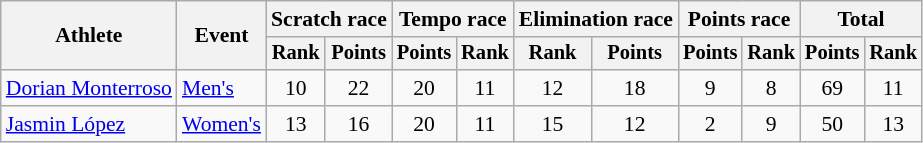<table class="wikitable" style="font-size:90%;">
<tr>
<th rowspan=2>Athlete</th>
<th rowspan=2>Event</th>
<th colspan=2>Scratch race</th>
<th colspan=2>Tempo race</th>
<th colspan=2>Elimination race</th>
<th colspan=2>Points race</th>
<th colspan=2>Total</th>
</tr>
<tr style="font-size:95%">
<th>Rank</th>
<th>Points</th>
<th>Points</th>
<th>Rank</th>
<th>Rank</th>
<th>Points</th>
<th>Points</th>
<th>Rank</th>
<th>Points</th>
<th>Rank</th>
</tr>
<tr style="text-align:center">
<td align=left><a href='#'>Dorian Monterroso</a></td>
<td align=left><a href='#'>Men's</a></td>
<td>10</td>
<td>22</td>
<td>20</td>
<td>11</td>
<td>12</td>
<td>18</td>
<td>9</td>
<td>8</td>
<td>69</td>
<td>11</td>
</tr>
<tr align=center>
<td align=left><a href='#'>Jasmin López</a></td>
<td align=left><a href='#'>Women's</a></td>
<td>13</td>
<td>16</td>
<td>20</td>
<td>11</td>
<td>15</td>
<td>12</td>
<td>2</td>
<td>9</td>
<td>50</td>
<td>13</td>
</tr>
</table>
